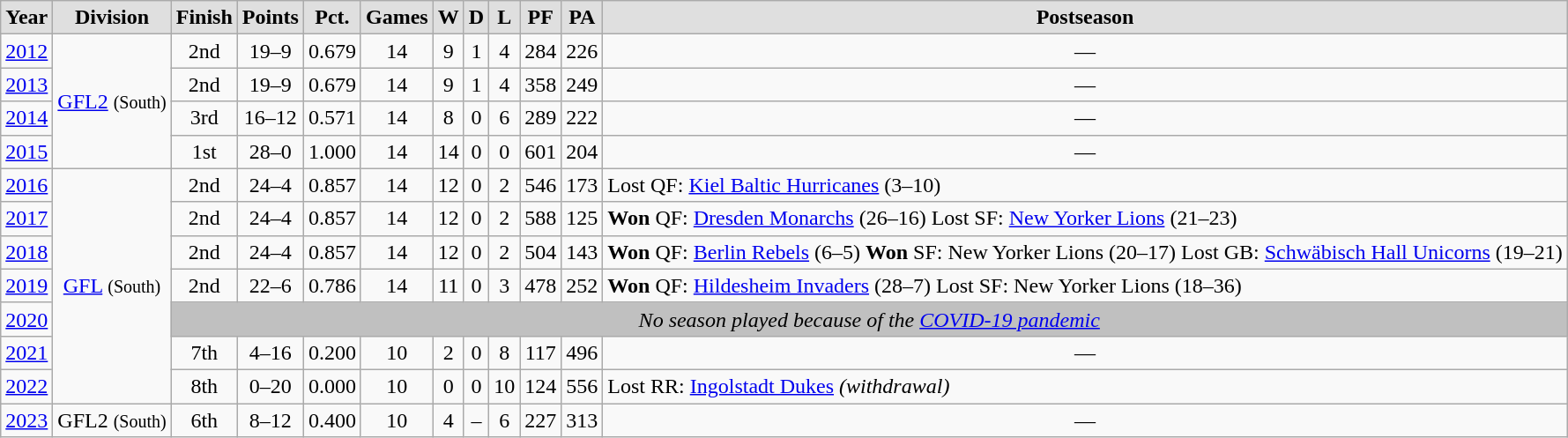<table class="wikitable" style="text-align:center;">
<tr style="background:#DFDFDF; font-weight:bold;">
<td>Year</td>
<td>Division</td>
<td>Finish</td>
<td>Points</td>
<td>Pct.</td>
<td>Games</td>
<td>W</td>
<td>D</td>
<td>L</td>
<td>PF</td>
<td>PA</td>
<td>Postseason</td>
</tr>
<tr>
<td><a href='#'>2012</a></td>
<td rowspan=4><a href='#'>GFL2</a> <small>(South)</small></td>
<td>2nd</td>
<td>19–9</td>
<td>0.679</td>
<td>14</td>
<td>9</td>
<td>1</td>
<td>4</td>
<td>284</td>
<td>226</td>
<td>—</td>
</tr>
<tr>
<td><a href='#'>2013</a></td>
<td>2nd</td>
<td>19–9</td>
<td>0.679</td>
<td>14</td>
<td>9</td>
<td>1</td>
<td>4</td>
<td>358</td>
<td>249</td>
<td>—</td>
</tr>
<tr>
<td><a href='#'>2014</a></td>
<td>3rd</td>
<td>16–12</td>
<td>0.571</td>
<td>14</td>
<td>8</td>
<td>0</td>
<td>6</td>
<td>289</td>
<td>222</td>
<td>—</td>
</tr>
<tr>
<td><a href='#'>2015</a></td>
<td>1st</td>
<td>28–0</td>
<td>1.000</td>
<td>14</td>
<td>14</td>
<td>0</td>
<td>0</td>
<td>601</td>
<td>204</td>
<td>—</td>
</tr>
<tr>
<td><a href='#'>2016</a></td>
<td rowspan=7><a href='#'>GFL</a> <small>(South)</small></td>
<td>2nd</td>
<td>24–4</td>
<td>0.857</td>
<td>14</td>
<td>12</td>
<td>0</td>
<td>2</td>
<td>546</td>
<td>173</td>
<td style="text-align:left;">Lost QF: <a href='#'>Kiel Baltic Hurricanes</a> (3–10)</td>
</tr>
<tr>
<td><a href='#'>2017</a></td>
<td>2nd</td>
<td>24–4</td>
<td>0.857</td>
<td>14</td>
<td>12</td>
<td>0</td>
<td>2</td>
<td>588</td>
<td>125</td>
<td style="text-align:left;"><strong>Won</strong> QF: <a href='#'>Dresden Monarchs</a> (26–16)  Lost SF: <a href='#'>New Yorker Lions</a> (21–23)</td>
</tr>
<tr>
<td><a href='#'>2018</a></td>
<td>2nd</td>
<td>24–4</td>
<td>0.857</td>
<td>14</td>
<td>12</td>
<td>0</td>
<td>2</td>
<td>504</td>
<td>143</td>
<td style="text-align:left;"><strong>Won</strong> QF: <a href='#'>Berlin Rebels</a> (6–5)  <strong>Won</strong> SF: New Yorker Lions (20–17)  Lost GB: <a href='#'>Schwäbisch Hall Unicorns</a> (19–21)</td>
</tr>
<tr>
<td><a href='#'>2019</a></td>
<td>2nd</td>
<td>22–6</td>
<td>0.786</td>
<td>14</td>
<td>11</td>
<td>0</td>
<td>3</td>
<td>478</td>
<td>252</td>
<td style="text-align:left"><strong>Won</strong> QF: <a href='#'>Hildesheim Invaders</a> (28–7)  Lost SF: New Yorker Lions (18–36)</td>
</tr>
<tr>
<td><a href='#'>2020</a></td>
<td colspan=10 style="background:#C0C0C0"><em>No season played because of the <a href='#'>COVID-19 pandemic</a></em></td>
</tr>
<tr>
<td><a href='#'>2021</a></td>
<td>7th</td>
<td>4–16</td>
<td>0.200</td>
<td>10</td>
<td>2</td>
<td>0</td>
<td>8</td>
<td>117</td>
<td>496</td>
<td>—</td>
</tr>
<tr>
<td><a href='#'>2022</a></td>
<td>8th</td>
<td>0–20</td>
<td>0.000</td>
<td>10</td>
<td>0</td>
<td>0</td>
<td>10</td>
<td>124</td>
<td>556</td>
<td style="text-align:left">Lost RR: <a href='#'>Ingolstadt Dukes</a> <em>(withdrawal)</em></td>
</tr>
<tr>
<td><a href='#'>2023</a></td>
<td>GFL2 <small>(South)</small></td>
<td>6th</td>
<td>8–12</td>
<td>0.400</td>
<td>10</td>
<td>4</td>
<td>–</td>
<td>6</td>
<td>227</td>
<td>313</td>
<td>—</td>
</tr>
</table>
